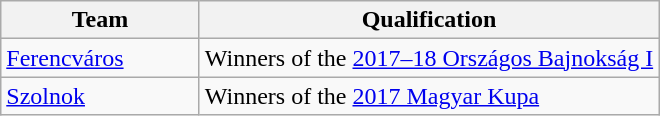<table class="wikitable">
<tr>
<th width=125>Team</th>
<th>Qualification</th>
</tr>
<tr>
<td> <a href='#'>Ferencváros</a></td>
<td>Winners of the <a href='#'>2017–18 Országos Bajnokság I</a></td>
</tr>
<tr>
<td> <a href='#'>Szolnok</a></td>
<td>Winners of the <a href='#'>2017 Magyar Kupa</a></td>
</tr>
</table>
